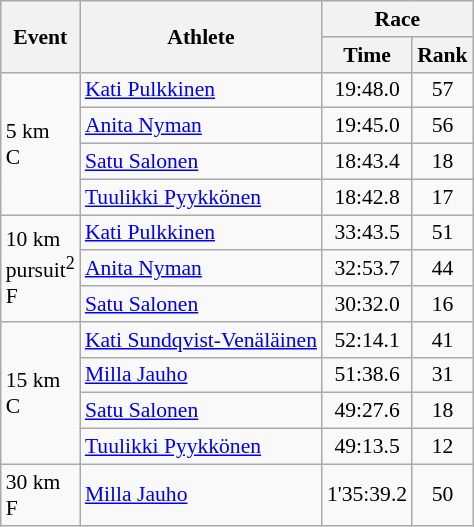<table class="wikitable" style="font-size:90%">
<tr>
<th rowspan=2>Event</th>
<th rowspan=2>Athlete</th>
<th colspan=2>Race</th>
</tr>
<tr>
<th>Time</th>
<th>Rank</th>
</tr>
<tr>
<td rowspan=4>5 km <br> C</td>
<td><a href='#'>Kati Pulkkinen</a></td>
<td align=center>19:48.0</td>
<td align=center>57</td>
</tr>
<tr>
<td><a href='#'>Anita Nyman</a></td>
<td align=center>19:45.0</td>
<td align=center>56</td>
</tr>
<tr>
<td><a href='#'>Satu Salonen</a></td>
<td align=center>18:43.4</td>
<td align=center>18</td>
</tr>
<tr>
<td><a href='#'>Tuulikki Pyykkönen</a></td>
<td align=center>18:42.8</td>
<td align=center>17</td>
</tr>
<tr>
<td rowspan=3>10 km <br> pursuit<sup>2</sup> <br> F</td>
<td><a href='#'>Kati Pulkkinen</a></td>
<td align=center>33:43.5</td>
<td align=center>51</td>
</tr>
<tr>
<td><a href='#'>Anita Nyman</a></td>
<td align=center>32:53.7</td>
<td align=center>44</td>
</tr>
<tr>
<td><a href='#'>Satu Salonen</a></td>
<td align=center>30:32.0</td>
<td align=center>16</td>
</tr>
<tr>
<td rowspan=4>15 km <br> C</td>
<td><a href='#'>Kati Sundqvist-Venäläinen</a></td>
<td align=center>52:14.1</td>
<td align=center>41</td>
</tr>
<tr>
<td><a href='#'>Milla Jauho</a></td>
<td align=center>51:38.6</td>
<td align=center>31</td>
</tr>
<tr>
<td><a href='#'>Satu Salonen</a></td>
<td align=center>49:27.6</td>
<td align=center>18</td>
</tr>
<tr>
<td><a href='#'>Tuulikki Pyykkönen</a></td>
<td align=center>49:13.5</td>
<td align=center>12</td>
</tr>
<tr>
<td>30 km <br> F</td>
<td><a href='#'>Milla Jauho</a></td>
<td align=center>1'35:39.2</td>
<td align=center>50</td>
</tr>
</table>
